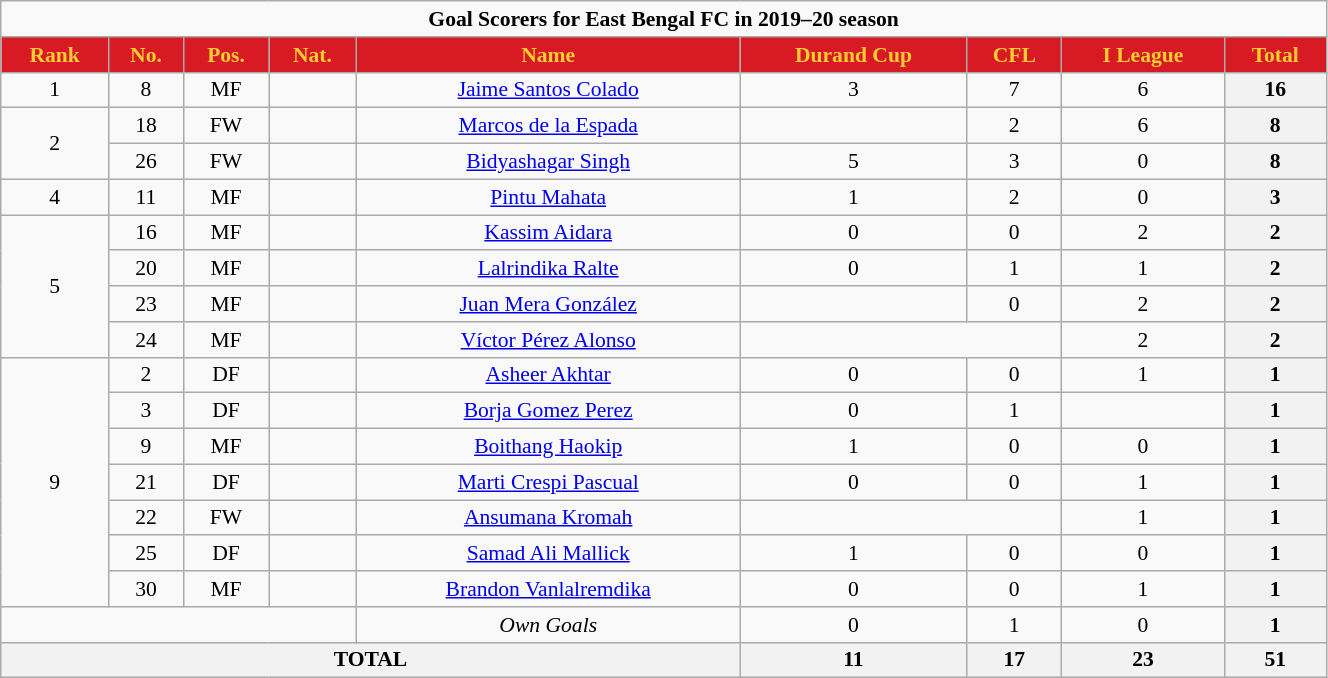<table class="wikitable" style="text-align:center; font-size:90%; width:70%;">
<tr>
<td colspan="10"><strong>Goal Scorers for East Bengal FC in 2019–20 season</strong></td>
</tr>
<tr>
<th style="background:#d71a23; color:#ffcd31; text-align:center;">Rank</th>
<th style="background:#d71a23; color:#ffcd31; text-align:center;">No.</th>
<th style="background:#d71a23; color:#ffcd31; text-align:center;">Pos.</th>
<th style="background:#d71a23; color:#ffcd31; text-align:center;">Nat.</th>
<th style="background:#d71a23; color:#ffcd31; text-align:center;">Name</th>
<th style="background:#d71a23; color:#ffcd31; text-align:center;">Durand Cup</th>
<th style="background:#d71a23; color:#ffcd31; text-align:center;">CFL</th>
<th style="background:#d71a23; color:#ffcd31; text-align:center;">I League</th>
<th style="background:#d71a23; color:#ffcd31; text-align:center;">Total</th>
</tr>
<tr>
<td>1</td>
<td>8</td>
<td>MF</td>
<td></td>
<td><a href='#'>Jaime Santos Colado</a></td>
<td>3</td>
<td>7</td>
<td>6</td>
<th>16</th>
</tr>
<tr>
<td rowspan="2">2</td>
<td>18</td>
<td>FW</td>
<td></td>
<td><a href='#'>Marcos de la Espada</a></td>
<td></td>
<td>2</td>
<td>6</td>
<th><strong>8</strong></th>
</tr>
<tr>
<td>26</td>
<td>FW</td>
<td></td>
<td><a href='#'>Bidyashagar Singh</a></td>
<td>5</td>
<td>3</td>
<td>0</td>
<th><strong>8</strong></th>
</tr>
<tr>
<td>4</td>
<td>11</td>
<td>MF</td>
<td></td>
<td><a href='#'>Pintu Mahata</a></td>
<td>1</td>
<td>2</td>
<td>0</td>
<th><strong>3</strong></th>
</tr>
<tr>
<td rowspan="4">5</td>
<td>16</td>
<td>MF</td>
<td></td>
<td><a href='#'>Kassim Aidara</a></td>
<td>0</td>
<td>0</td>
<td>2</td>
<th>2</th>
</tr>
<tr>
<td>20</td>
<td>MF</td>
<td></td>
<td><a href='#'>Lalrindika Ralte</a></td>
<td>0</td>
<td>1</td>
<td>1</td>
<th>2</th>
</tr>
<tr>
<td>23</td>
<td>MF</td>
<td></td>
<td><a href='#'>Juan Mera González</a></td>
<td></td>
<td>0</td>
<td>2</td>
<th><strong>2</strong></th>
</tr>
<tr>
<td>24</td>
<td>MF</td>
<td></td>
<td><a href='#'>Víctor Pérez Alonso</a></td>
<td colspan="2"></td>
<td>2</td>
<th>2</th>
</tr>
<tr>
<td rowspan="7">9</td>
<td>2</td>
<td>DF</td>
<td></td>
<td><a href='#'>Asheer Akhtar</a></td>
<td>0</td>
<td>0</td>
<td>1</td>
<th>1</th>
</tr>
<tr>
<td>3</td>
<td>DF</td>
<td></td>
<td><a href='#'>Borja Gomez Perez</a></td>
<td>0</td>
<td>1</td>
<td></td>
<th><strong>1</strong></th>
</tr>
<tr>
<td>9</td>
<td>MF</td>
<td></td>
<td><a href='#'>Boithang Haokip</a></td>
<td>1</td>
<td>0</td>
<td>0</td>
<th><strong>1</strong></th>
</tr>
<tr>
<td>21</td>
<td>DF</td>
<td></td>
<td><a href='#'>Marti Crespi Pascual</a></td>
<td>0</td>
<td>0</td>
<td>1</td>
<th><strong>1</strong></th>
</tr>
<tr>
<td>22</td>
<td>FW</td>
<td></td>
<td><a href='#'>Ansumana Kromah</a></td>
<td colspan="2"></td>
<td>1</td>
<th>1</th>
</tr>
<tr>
<td>25</td>
<td>DF</td>
<td></td>
<td><a href='#'>Samad Ali Mallick</a></td>
<td>1</td>
<td>0</td>
<td>0</td>
<th><strong>1</strong></th>
</tr>
<tr>
<td>30</td>
<td>MF</td>
<td></td>
<td><a href='#'>Brandon Vanlalremdika</a></td>
<td>0</td>
<td>0</td>
<td>1</td>
<th><strong>1</strong></th>
</tr>
<tr>
<td colspan="4"></td>
<td><em>Own Goals</em></td>
<td>0</td>
<td>1</td>
<td>0</td>
<th scope="col">1</th>
</tr>
<tr>
<th colspan="5"><strong>TOTAL</strong></th>
<th><strong>11</strong></th>
<th><strong>17</strong></th>
<th>23</th>
<th>51</th>
</tr>
</table>
